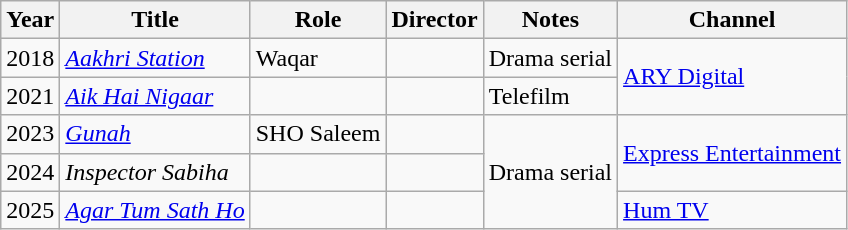<table class="wikitable">
<tr>
<th>Year</th>
<th>Title</th>
<th>Role</th>
<th>Director</th>
<th>Notes</th>
<th>Channel</th>
</tr>
<tr>
<td>2018</td>
<td><em><a href='#'>Aakhri Station</a></em></td>
<td>Waqar</td>
<td></td>
<td>Drama serial</td>
<td rowspan="2"><a href='#'>ARY Digital</a></td>
</tr>
<tr>
<td>2021</td>
<td><em><a href='#'>Aik Hai Nigaar</a></em></td>
<td></td>
<td></td>
<td>Telefilm</td>
</tr>
<tr>
<td>2023</td>
<td><em><a href='#'>Gunah</a></em></td>
<td>SHO Saleem</td>
<td></td>
<td rowspan="3">Drama serial</td>
<td rowspan="2"><a href='#'>Express Entertainment</a></td>
</tr>
<tr>
<td>2024</td>
<td><em>Inspector Sabiha</em></td>
<td></td>
<td></td>
</tr>
<tr>
<td>2025</td>
<td><em><a href='#'>Agar Tum Sath Ho</a></em></td>
<td></td>
<td></td>
<td><a href='#'>Hum TV</a></td>
</tr>
</table>
